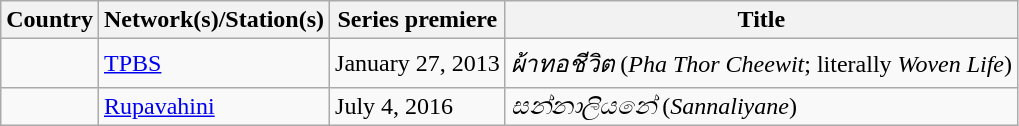<table class="sortable wikitable">
<tr>
<th>Country</th>
<th>Network(s)/Station(s)</th>
<th>Series premiere</th>
<th>Title</th>
</tr>
<tr>
<td></td>
<td><a href='#'>TPBS</a></td>
<td>January 27, 2013</td>
<td><em>ผ้าทอชีวิต</em> (<em>Pha Thor Cheewit</em>; literally <em>Woven Life</em>)</td>
</tr>
<tr>
<td></td>
<td><a href='#'>Rupavahini</a></td>
<td>July 4, 2016</td>
<td><em>සන්නාලියනේ</em> (<em>Sannaliyane</em>)</td>
</tr>
</table>
